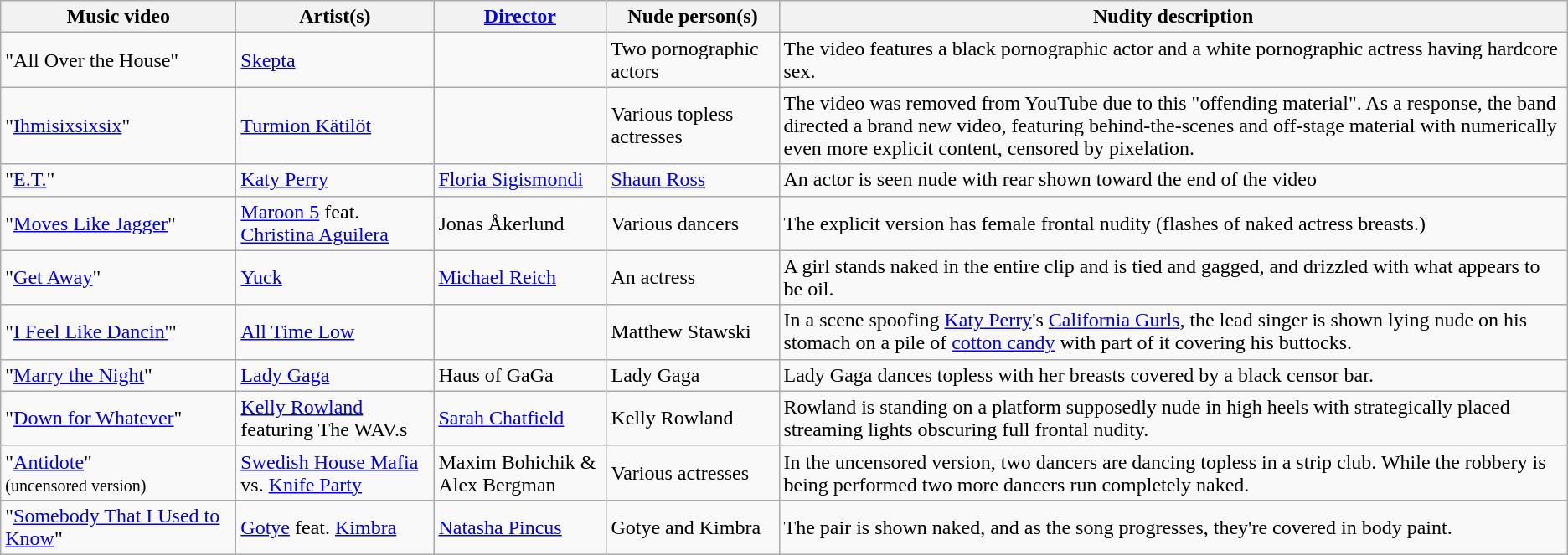<table class="wikitable">
<tr ">
<th scope="col" style="width:180px;">Music video</th>
<th scope="col" style="width:150px;">Artist(s)</th>
<th scope="col" style="width:130px;"><a href='#'>Director</a></th>
<th scope="col" style="width:130px;">Nude person(s)</th>
<th style=white-space:nowrap>Nudity description</th>
</tr>
<tr>
<td>"All Over the House"</td>
<td><a href='#'>Skepta</a></td>
<td></td>
<td>Two pornographic actors</td>
<td>The video features a black pornographic actor and a white pornographic actress having hardcore sex.</td>
</tr>
<tr>
<td>"<a href='#'>Ihmisixsixsix</a>"</td>
<td><a href='#'>Turmion Kätilöt</a></td>
<td></td>
<td>Various topless actresses</td>
<td>The video was removed from YouTube due to this "offending material". As a response, the band directed a brand new video, featuring behind-the-scenes and off-stage material with numerically even more explicit content, censored by pixelation.</td>
</tr>
<tr>
<td>"<a href='#'>E.T.</a>"</td>
<td><a href='#'>Katy Perry</a></td>
<td><a href='#'>Floria Sigismondi</a></td>
<td><a href='#'>Shaun Ross</a></td>
<td>An actor is seen nude with rear shown toward the end of the video</td>
</tr>
<tr>
<td>"<a href='#'>Moves Like Jagger</a>"</td>
<td><a href='#'>Maroon 5</a> feat. <a href='#'>Christina Aguilera</a></td>
<td>Jonas Åkerlund</td>
<td>Various dancers</td>
<td>The explicit version has female frontal nudity (flashes of naked actress breasts.)</td>
</tr>
<tr>
<td>"<a href='#'>Get Away</a>"</td>
<td><a href='#'>Yuck</a></td>
<td><a href='#'>Michael Reich</a></td>
<td>An actress</td>
<td>A girl stands naked in the entire clip and is tied and gagged, and drizzled with what appears to be oil.</td>
</tr>
<tr>
<td>"<a href='#'>I Feel Like Dancin'</a>"</td>
<td><a href='#'>All Time Low</a></td>
<td></td>
<td>Matthew Stawski</td>
<td>In a scene spoofing <a href='#'>Katy Perry</a>'s <a href='#'>California Gurls</a>, the lead singer is shown lying nude on his stomach on a pile of <a href='#'>cotton candy</a> with part of it covering his buttocks.</td>
</tr>
<tr>
<td>"<a href='#'>Marry the Night</a>"</td>
<td><a href='#'>Lady Gaga</a></td>
<td>Haus of GaGa</td>
<td>Lady Gaga</td>
<td>Lady Gaga dances topless with her breasts covered by a black censor bar.</td>
</tr>
<tr>
<td>"<a href='#'>Down for Whatever</a>"</td>
<td><a href='#'>Kelly Rowland</a> featuring The WAV.s</td>
<td><a href='#'>Sarah Chatfield</a></td>
<td>Kelly Rowland</td>
<td>Rowland is standing on a platform supposedly nude in high heels with strategically placed streaming lights obscuring full frontal nudity.</td>
</tr>
<tr>
<td>"<a href='#'>Antidote</a>"<br><small>(uncensored version)</small></td>
<td><a href='#'>Swedish House Mafia</a> vs. <a href='#'>Knife Party</a></td>
<td>Maxim Bohichik & Alex Bergman</td>
<td>Various actresses</td>
<td>In the uncensored version, two dancers are dancing topless in a strip club. While the robbery is being performed two more dancers run completely naked.</td>
</tr>
<tr>
<td>"<a href='#'>Somebody That I Used to Know</a>"</td>
<td><a href='#'>Gotye</a> feat. <a href='#'>Kimbra</a></td>
<td><a href='#'>Natasha Pincus</a></td>
<td>Gotye and Kimbra</td>
<td>The pair is shown naked, and as the song progresses, they're covered in body paint.</td>
</tr>
</table>
